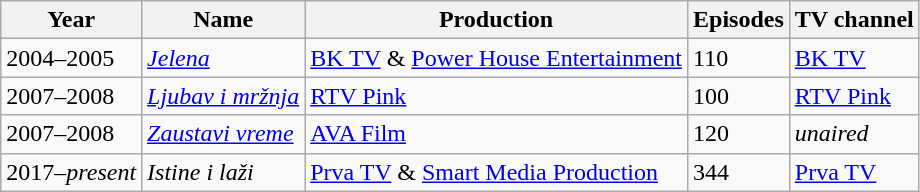<table class="wikitable">
<tr>
<th>Year</th>
<th>Name</th>
<th>Production</th>
<th>Episodes</th>
<th>TV channel</th>
</tr>
<tr>
<td>2004–2005</td>
<td><em><a href='#'>Jelena</a></em></td>
<td><a href='#'>BK TV</a> & <a href='#'>Power House Entertainment</a></td>
<td>110</td>
<td><a href='#'>BK TV</a></td>
</tr>
<tr>
<td>2007–2008</td>
<td><em><a href='#'>Ljubav i mržnja</a></em></td>
<td><a href='#'>RTV Pink</a></td>
<td>100</td>
<td><a href='#'>RTV Pink</a></td>
</tr>
<tr>
<td>2007–2008</td>
<td><em><a href='#'>Zaustavi vreme</a></em></td>
<td><a href='#'>AVA Film</a></td>
<td>120</td>
<td><em>unaired</em></td>
</tr>
<tr>
<td>2017–<em>present</em></td>
<td><em>Istine i laži</em></td>
<td><a href='#'>Prva TV</a> & <a href='#'>Smart Media Production</a></td>
<td>344</td>
<td><a href='#'>Prva TV</a></td>
</tr>
</table>
